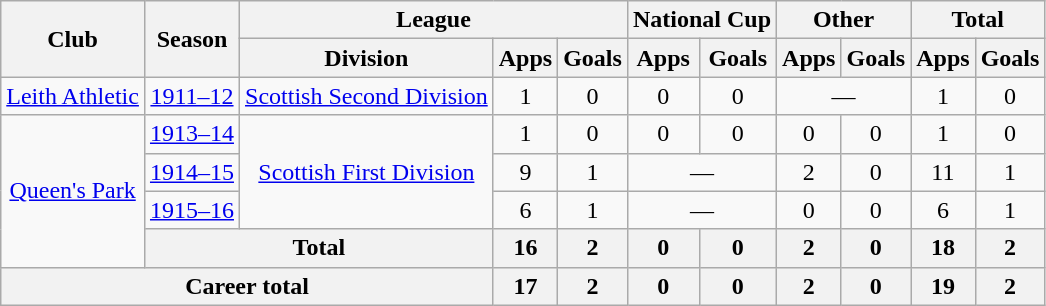<table class="wikitable" style="text-align: center;">
<tr>
<th rowspan="2">Club</th>
<th rowspan="2">Season</th>
<th colspan="3">League</th>
<th colspan="2">National Cup</th>
<th colspan="2">Other</th>
<th colspan="2">Total</th>
</tr>
<tr>
<th>Division</th>
<th>Apps</th>
<th>Goals</th>
<th>Apps</th>
<th>Goals</th>
<th>Apps</th>
<th>Goals</th>
<th>Apps</th>
<th>Goals</th>
</tr>
<tr>
<td><a href='#'>Leith Athletic</a></td>
<td><a href='#'>1911–12</a></td>
<td><a href='#'>Scottish Second Division</a></td>
<td>1</td>
<td>0</td>
<td>0</td>
<td>0</td>
<td colspan="2">—</td>
<td>1</td>
<td>0</td>
</tr>
<tr>
<td rowspan="4"><a href='#'>Queen's Park</a></td>
<td><a href='#'>1913–14</a></td>
<td rowspan="3"><a href='#'>Scottish First Division</a></td>
<td>1</td>
<td>0</td>
<td>0</td>
<td>0</td>
<td>0</td>
<td>0</td>
<td>1</td>
<td>0</td>
</tr>
<tr>
<td><a href='#'>1914–15</a></td>
<td>9</td>
<td>1</td>
<td colspan="2">—</td>
<td>2</td>
<td>0</td>
<td>11</td>
<td>1</td>
</tr>
<tr>
<td><a href='#'>1915–16</a></td>
<td>6</td>
<td>1</td>
<td colspan="2">—</td>
<td>0</td>
<td>0</td>
<td>6</td>
<td>1</td>
</tr>
<tr>
<th colspan="2">Total</th>
<th>16</th>
<th>2</th>
<th>0</th>
<th>0</th>
<th>2</th>
<th>0</th>
<th>18</th>
<th>2</th>
</tr>
<tr>
<th colspan="3">Career total</th>
<th>17</th>
<th>2</th>
<th>0</th>
<th>0</th>
<th>2</th>
<th>0</th>
<th>19</th>
<th>2</th>
</tr>
</table>
